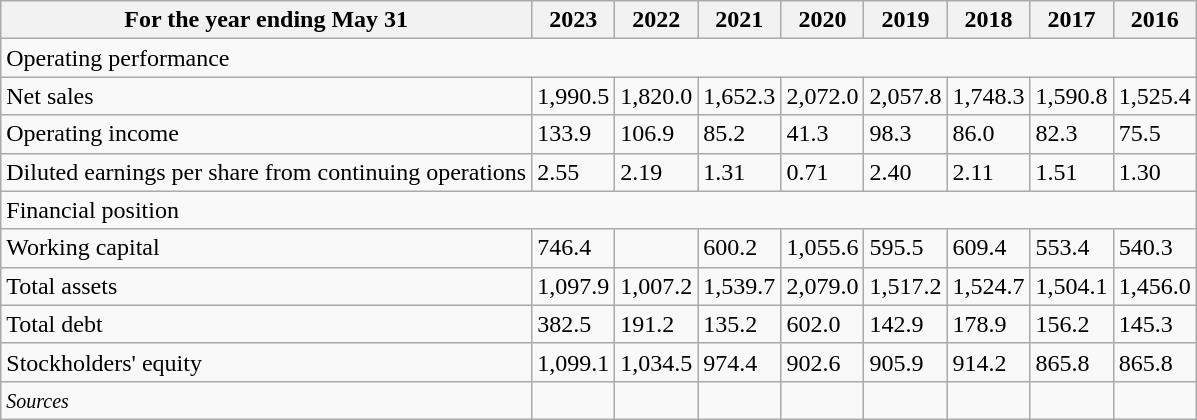<table class="wikitable">
<tr>
<th>For the year ending May 31</th>
<th>2023</th>
<th>2022</th>
<th>2021</th>
<th>2020</th>
<th>2019</th>
<th>2018</th>
<th>2017</th>
<th>2016</th>
</tr>
<tr>
<td colspan="9">Operating performance</td>
</tr>
<tr>
<td>Net sales</td>
<td>1,990.5</td>
<td>1,820.0</td>
<td>1,652.3</td>
<td>2,072.0</td>
<td>2,057.8</td>
<td>1,748.3</td>
<td>1,590.8</td>
<td>1,525.4</td>
</tr>
<tr>
<td>Operating income</td>
<td>133.9</td>
<td>106.9</td>
<td>85.2</td>
<td>41.3</td>
<td>98.3</td>
<td>86.0</td>
<td>82.3</td>
<td>75.5</td>
</tr>
<tr>
<td>Diluted earnings per share from continuing operations</td>
<td>2.55</td>
<td>2.19</td>
<td>1.31</td>
<td>0.71</td>
<td>2.40</td>
<td>2.11</td>
<td>1.51</td>
<td>1.30</td>
</tr>
<tr>
<td colspan="9">Financial position</td>
</tr>
<tr>
<td>Working capital</td>
<td>746.4</td>
<td></td>
<td>600.2</td>
<td>1,055.6</td>
<td>595.5</td>
<td>609.4</td>
<td>553.4</td>
<td>540.3</td>
</tr>
<tr>
<td>Total assets</td>
<td>1,097.9</td>
<td>1,007.2</td>
<td>1,539.7</td>
<td>2,079.0</td>
<td>1,517.2</td>
<td>1,524.7</td>
<td>1,504.1</td>
<td>1,456.0</td>
</tr>
<tr>
<td>Total debt</td>
<td>382.5</td>
<td>191.2</td>
<td>135.2</td>
<td>602.0</td>
<td>142.9</td>
<td>178.9</td>
<td>156.2</td>
<td>145.3</td>
</tr>
<tr>
<td>Stockholders' equity</td>
<td>1,099.1</td>
<td>1,034.5</td>
<td>974.4</td>
<td>902.6</td>
<td>905.9</td>
<td>914.2</td>
<td>865.8</td>
<td>865.8</td>
</tr>
<tr>
<td><small><em>Sources</em></small></td>
<td></td>
<td></td>
<td></td>
<td></td>
<td></td>
<td></td>
<td></td>
<td></td>
</tr>
</table>
